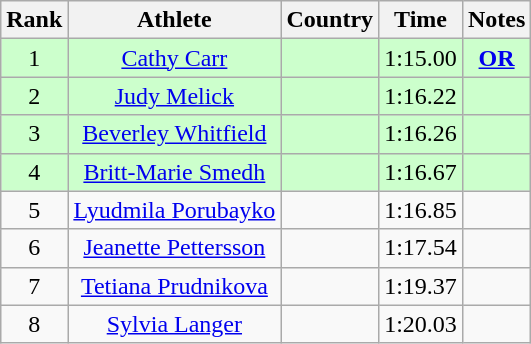<table class="wikitable sortable" style="text-align:center">
<tr>
<th>Rank</th>
<th>Athlete</th>
<th>Country</th>
<th>Time</th>
<th>Notes</th>
</tr>
<tr bgcolor=ccffcc>
<td>1</td>
<td><a href='#'>Cathy Carr</a></td>
<td align=left></td>
<td>1:15.00</td>
<td><strong><a href='#'>OR</a></strong></td>
</tr>
<tr bgcolor=ccffcc>
<td>2</td>
<td><a href='#'>Judy Melick</a></td>
<td align=left></td>
<td>1:16.22</td>
<td></td>
</tr>
<tr bgcolor=ccffcc>
<td>3</td>
<td><a href='#'>Beverley Whitfield</a></td>
<td align=left></td>
<td>1:16.26</td>
<td></td>
</tr>
<tr bgcolor=ccffcc>
<td>4</td>
<td><a href='#'>Britt-Marie Smedh</a></td>
<td align=left></td>
<td>1:16.67</td>
<td></td>
</tr>
<tr>
<td>5</td>
<td><a href='#'>Lyudmila Porubayko</a></td>
<td align=left></td>
<td>1:16.85</td>
<td></td>
</tr>
<tr>
<td>6</td>
<td><a href='#'>Jeanette Pettersson</a></td>
<td align=left></td>
<td>1:17.54</td>
<td></td>
</tr>
<tr>
<td>7</td>
<td><a href='#'>Tetiana Prudnikova</a></td>
<td align=left></td>
<td>1:19.37</td>
<td></td>
</tr>
<tr>
<td>8</td>
<td><a href='#'>Sylvia Langer</a></td>
<td align=left></td>
<td>1:20.03</td>
<td></td>
</tr>
</table>
